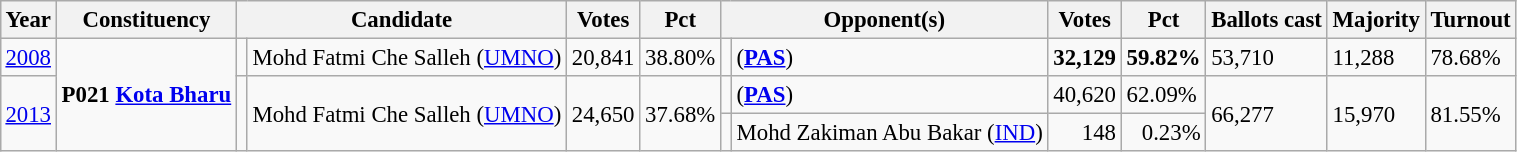<table class="wikitable" style="margin:0.5em ; font-size:95%">
<tr>
<th>Year</th>
<th>Constituency</th>
<th colspan=2>Candidate</th>
<th>Votes</th>
<th>Pct</th>
<th colspan=2>Opponent(s)</th>
<th>Votes</th>
<th>Pct</th>
<th>Ballots cast</th>
<th>Majority</th>
<th>Turnout</th>
</tr>
<tr>
<td><a href='#'>2008</a></td>
<td rowspan=3><strong>P021 <a href='#'>Kota Bharu</a></strong></td>
<td></td>
<td>Mohd Fatmi Che Salleh (<a href='#'>UMNO</a>)</td>
<td align="right">20,841</td>
<td>38.80%</td>
<td></td>
<td> (<a href='#'><strong>PAS</strong></a>)</td>
<td align="right"><strong>32,129</strong></td>
<td><strong>59.82%</strong></td>
<td>53,710</td>
<td>11,288</td>
<td>78.68%</td>
</tr>
<tr>
<td rowspan=2><a href='#'>2013</a></td>
<td rowspan=2 ></td>
<td rowspan=2>Mohd Fatmi Che Salleh (<a href='#'>UMNO</a>)</td>
<td rowspan=2 align="right">24,650</td>
<td rowspan=2>37.68%</td>
<td></td>
<td> (<a href='#'><strong>PAS</strong></a>)</td>
<td align="right">40,620</td>
<td>62.09%</td>
<td rowspan=2>66,277</td>
<td rowspan=2>15,970</td>
<td rowspan=2>81.55%</td>
</tr>
<tr>
<td></td>
<td>Mohd Zakiman Abu Bakar (<a href='#'>IND</a>)</td>
<td align="right">148</td>
<td align="right">0.23%</td>
</tr>
</table>
